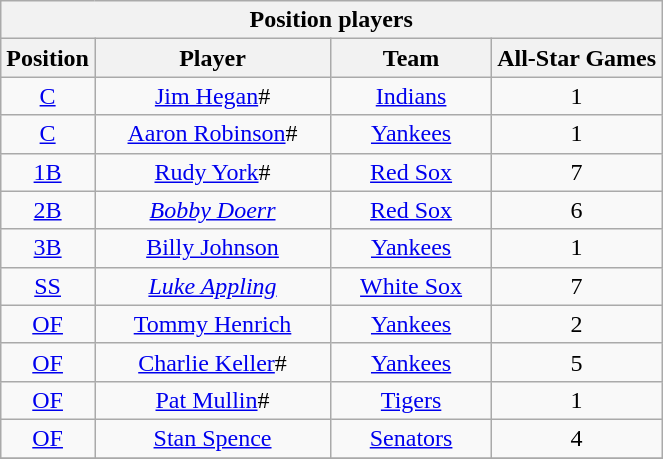<table class="wikitable" style="font-size: 100%; text-align:center;">
<tr>
<th colspan="4">Position players</th>
</tr>
<tr>
<th>Position</th>
<th width="150">Player</th>
<th width="100">Team</th>
<th>All-Star Games</th>
</tr>
<tr>
<td><a href='#'>C</a></td>
<td><a href='#'>Jim Hegan</a>#</td>
<td><a href='#'>Indians</a></td>
<td>1</td>
</tr>
<tr>
<td><a href='#'>C</a></td>
<td><a href='#'>Aaron Robinson</a>#</td>
<td><a href='#'>Yankees</a></td>
<td>1</td>
</tr>
<tr>
<td><a href='#'>1B</a></td>
<td><a href='#'>Rudy York</a>#</td>
<td><a href='#'>Red Sox</a></td>
<td>7</td>
</tr>
<tr>
<td><a href='#'>2B</a></td>
<td><em><a href='#'>Bobby Doerr</a></em></td>
<td><a href='#'>Red Sox</a></td>
<td>6</td>
</tr>
<tr>
<td><a href='#'>3B</a></td>
<td><a href='#'>Billy Johnson</a></td>
<td><a href='#'>Yankees</a></td>
<td>1</td>
</tr>
<tr>
<td><a href='#'>SS</a></td>
<td><em><a href='#'>Luke Appling</a></em></td>
<td><a href='#'>White Sox</a></td>
<td>7</td>
</tr>
<tr>
<td><a href='#'>OF</a></td>
<td><a href='#'>Tommy Henrich</a></td>
<td><a href='#'>Yankees</a></td>
<td>2</td>
</tr>
<tr>
<td><a href='#'>OF</a></td>
<td><a href='#'>Charlie Keller</a>#</td>
<td><a href='#'>Yankees</a></td>
<td>5</td>
</tr>
<tr>
<td><a href='#'>OF</a></td>
<td><a href='#'>Pat Mullin</a>#</td>
<td><a href='#'>Tigers</a></td>
<td>1</td>
</tr>
<tr>
<td><a href='#'>OF</a></td>
<td><a href='#'>Stan Spence</a></td>
<td><a href='#'>Senators</a></td>
<td>4</td>
</tr>
<tr>
</tr>
</table>
